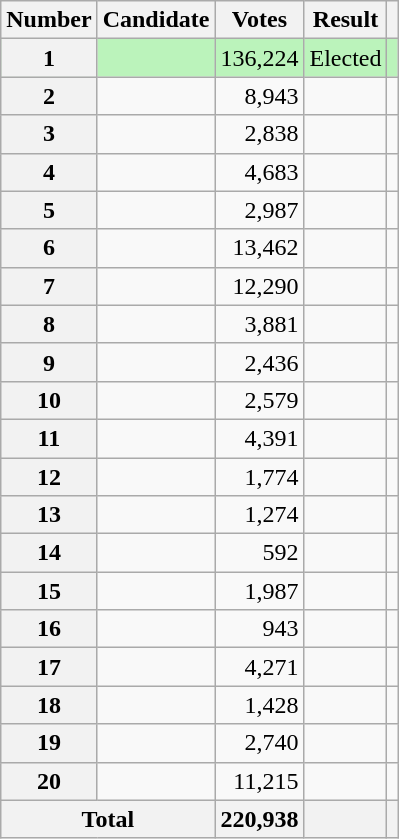<table class="wikitable sortable">
<tr>
<th scope="col">Number</th>
<th scope="col">Candidate</th>
<th scope="col">Votes</th>
<th scope="col">Result</th>
<th scope="col" class="unsortable"></th>
</tr>
<tr bgcolor=bbf3bb>
<th scope="row">1</th>
<td></td>
<td style="text-align:right">136,224</td>
<td>Elected</td>
<td></td>
</tr>
<tr>
<th scope="row">2</th>
<td></td>
<td style="text-align:right">8,943</td>
<td></td>
<td></td>
</tr>
<tr>
<th scope="row">3</th>
<td></td>
<td style="text-align:right">2,838</td>
<td></td>
<td></td>
</tr>
<tr>
<th scope="row">4</th>
<td></td>
<td style="text-align:right">4,683</td>
<td></td>
<td></td>
</tr>
<tr>
<th scope="row">5</th>
<td></td>
<td style="text-align:right">2,987</td>
<td></td>
<td></td>
</tr>
<tr>
<th scope="row">6</th>
<td></td>
<td style="text-align:right">13,462</td>
<td></td>
<td></td>
</tr>
<tr>
<th scope="row">7</th>
<td></td>
<td style="text-align:right">12,290</td>
<td></td>
<td></td>
</tr>
<tr>
<th scope="row">8</th>
<td></td>
<td style="text-align:right">3,881</td>
<td></td>
<td></td>
</tr>
<tr>
<th scope="row">9</th>
<td></td>
<td style="text-align:right">2,436</td>
<td></td>
<td></td>
</tr>
<tr>
<th scope="row">10</th>
<td></td>
<td style="text-align:right">2,579</td>
<td></td>
<td></td>
</tr>
<tr>
<th scope="row">11</th>
<td></td>
<td style="text-align:right">4,391</td>
<td></td>
<td></td>
</tr>
<tr>
<th scope="row">12</th>
<td></td>
<td style="text-align:right">1,774</td>
<td></td>
<td></td>
</tr>
<tr>
<th scope="row">13</th>
<td></td>
<td style="text-align:right">1,274</td>
<td></td>
<td></td>
</tr>
<tr>
<th scope="row">14</th>
<td></td>
<td style="text-align:right">592</td>
<td></td>
<td></td>
</tr>
<tr>
<th scope="row">15</th>
<td></td>
<td style="text-align:right">1,987</td>
<td></td>
<td></td>
</tr>
<tr>
<th scope="row">16</th>
<td></td>
<td style="text-align:right">943</td>
<td></td>
<td></td>
</tr>
<tr>
<th scope="row">17</th>
<td></td>
<td style="text-align:right">4,271</td>
<td></td>
<td></td>
</tr>
<tr>
<th scope="row">18</th>
<td></td>
<td style="text-align:right">1,428</td>
<td></td>
<td></td>
</tr>
<tr>
<th scope="row">19</th>
<td></td>
<td style="text-align:right">2,740</td>
<td></td>
<td></td>
</tr>
<tr>
<th scope="row">20</th>
<td></td>
<td style="text-align:right">11,215</td>
<td></td>
<td></td>
</tr>
<tr class="sortbottom">
<th scope="row" colspan="2">Total</th>
<th style="text-align:right">220,938</th>
<th></th>
<th></th>
</tr>
</table>
